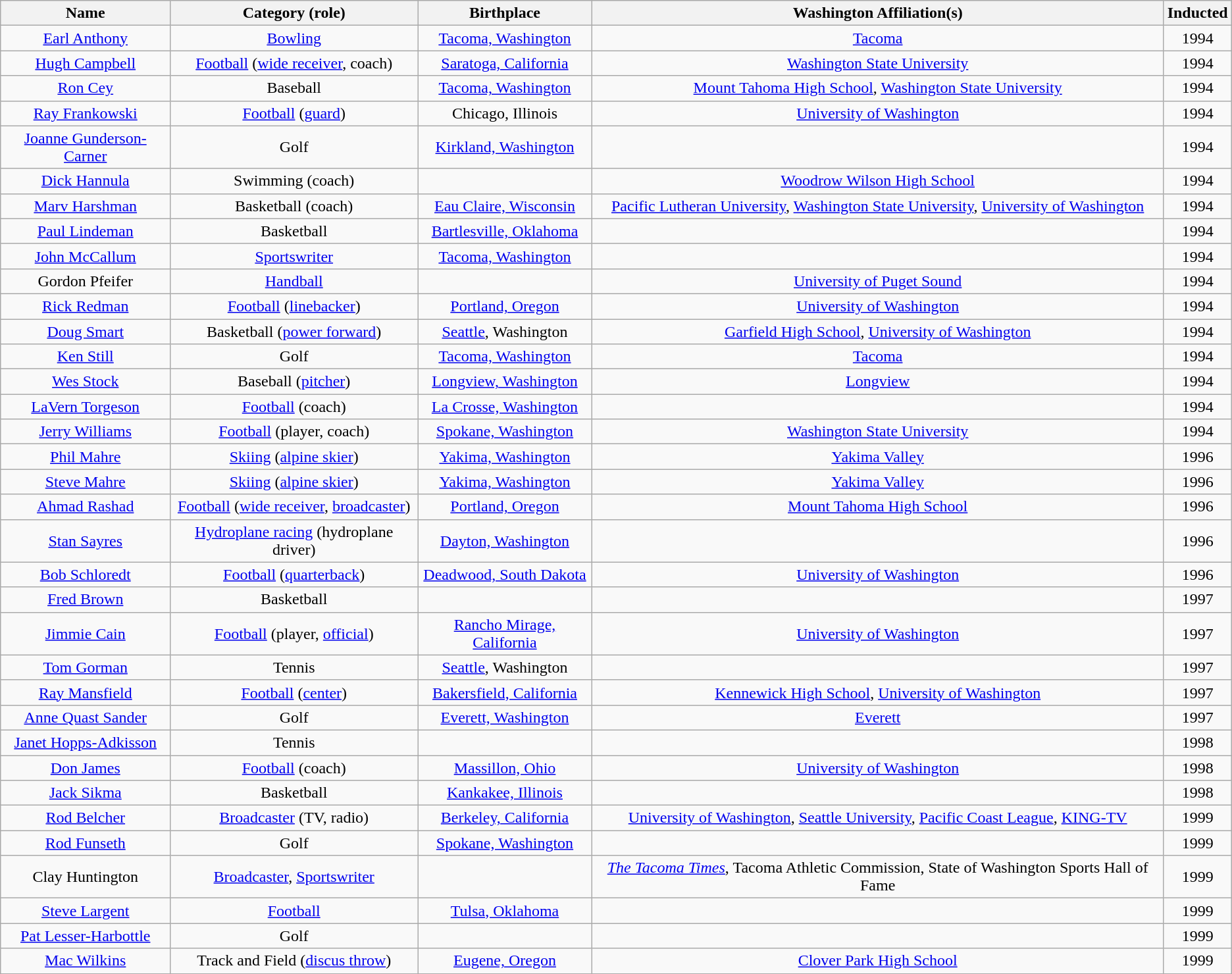<table class="wikitable sortable" style="text-align:center;">
<tr>
<th>Name</th>
<th>Category (role)</th>
<th>Birthplace</th>
<th>Washington Affiliation(s)</th>
<th>Inducted</th>
</tr>
<tr>
<td><a href='#'>Earl Anthony</a></td>
<td><a href='#'>Bowling</a></td>
<td><a href='#'>Tacoma, Washington</a></td>
<td><a href='#'>Tacoma</a></td>
<td>1994</td>
</tr>
<tr>
<td><a href='#'>Hugh Campbell</a></td>
<td><a href='#'>Football</a> (<a href='#'>wide receiver</a>, coach)</td>
<td><a href='#'>Saratoga, California</a></td>
<td><a href='#'>Washington State University</a></td>
<td>1994</td>
</tr>
<tr>
<td><a href='#'>Ron Cey</a></td>
<td>Baseball</td>
<td><a href='#'>Tacoma, Washington</a></td>
<td><a href='#'>Mount Tahoma High School</a>, <a href='#'>Washington State University</a></td>
<td>1994</td>
</tr>
<tr>
<td><a href='#'>Ray Frankowski</a></td>
<td><a href='#'>Football</a> (<a href='#'>guard</a>)</td>
<td>Chicago, Illinois</td>
<td><a href='#'>University of Washington</a></td>
<td>1994</td>
</tr>
<tr>
<td><a href='#'>Joanne Gunderson-Carner</a></td>
<td>Golf</td>
<td><a href='#'>Kirkland, Washington</a></td>
<td></td>
<td>1994</td>
</tr>
<tr>
<td><a href='#'>Dick Hannula</a></td>
<td>Swimming (coach)</td>
<td></td>
<td><a href='#'>Woodrow Wilson High School</a></td>
<td>1994</td>
</tr>
<tr>
<td><a href='#'>Marv Harshman</a></td>
<td>Basketball (coach)</td>
<td><a href='#'>Eau Claire, Wisconsin</a></td>
<td><a href='#'>Pacific Lutheran University</a>, <a href='#'>Washington State University</a>, <a href='#'>University of Washington</a></td>
<td>1994</td>
</tr>
<tr>
<td><a href='#'>Paul Lindeman</a></td>
<td>Basketball</td>
<td><a href='#'>Bartlesville, Oklahoma</a></td>
<td></td>
<td>1994</td>
</tr>
<tr>
<td><a href='#'>John McCallum</a></td>
<td><a href='#'>Sportswriter</a></td>
<td><a href='#'>Tacoma, Washington</a></td>
<td></td>
<td>1994</td>
</tr>
<tr>
<td>Gordon Pfeifer</td>
<td><a href='#'>Handball</a></td>
<td></td>
<td><a href='#'>University of Puget Sound</a></td>
<td>1994</td>
</tr>
<tr>
<td><a href='#'>Rick Redman</a></td>
<td><a href='#'>Football</a> (<a href='#'>linebacker</a>)</td>
<td><a href='#'>Portland, Oregon</a></td>
<td><a href='#'>University of Washington</a></td>
<td>1994</td>
</tr>
<tr>
<td><a href='#'>Doug Smart</a></td>
<td>Basketball (<a href='#'>power forward</a>)</td>
<td><a href='#'>Seattle</a>, Washington</td>
<td><a href='#'>Garfield High School</a>, <a href='#'>University of Washington</a></td>
<td>1994</td>
</tr>
<tr>
<td><a href='#'>Ken Still</a></td>
<td>Golf</td>
<td><a href='#'>Tacoma, Washington</a></td>
<td><a href='#'>Tacoma</a></td>
<td>1994</td>
</tr>
<tr>
<td><a href='#'>Wes Stock</a></td>
<td>Baseball (<a href='#'>pitcher</a>)</td>
<td><a href='#'>Longview, Washington</a></td>
<td><a href='#'>Longview</a></td>
<td>1994</td>
</tr>
<tr>
<td><a href='#'>LaVern Torgeson</a></td>
<td><a href='#'>Football</a> (coach)</td>
<td><a href='#'>La Crosse, Washington</a></td>
<td></td>
<td>1994</td>
</tr>
<tr>
<td><a href='#'>Jerry Williams</a></td>
<td><a href='#'>Football</a> (player, coach)</td>
<td><a href='#'>Spokane, Washington</a></td>
<td><a href='#'>Washington State University</a></td>
<td>1994</td>
</tr>
<tr>
<td><a href='#'>Phil Mahre</a></td>
<td><a href='#'>Skiing</a> (<a href='#'>alpine skier</a>)</td>
<td><a href='#'>Yakima, Washington</a></td>
<td><a href='#'>Yakima Valley</a></td>
<td>1996</td>
</tr>
<tr>
<td><a href='#'>Steve Mahre</a></td>
<td><a href='#'>Skiing</a> (<a href='#'>alpine skier</a>)</td>
<td><a href='#'>Yakima, Washington</a></td>
<td><a href='#'>Yakima Valley</a></td>
<td>1996</td>
</tr>
<tr>
<td><a href='#'>Ahmad Rashad</a></td>
<td><a href='#'>Football</a> (<a href='#'>wide receiver</a>, <a href='#'>broadcaster</a>)</td>
<td><a href='#'>Portland, Oregon</a></td>
<td><a href='#'>Mount Tahoma High School</a></td>
<td>1996</td>
</tr>
<tr>
<td><a href='#'>Stan Sayres</a></td>
<td><a href='#'>Hydroplane racing</a> (hydroplane driver)</td>
<td><a href='#'>Dayton, Washington</a></td>
<td></td>
<td>1996</td>
</tr>
<tr>
<td><a href='#'>Bob Schloredt</a></td>
<td><a href='#'>Football</a> (<a href='#'>quarterback</a>)</td>
<td><a href='#'>Deadwood, South Dakota</a></td>
<td><a href='#'>University of Washington</a></td>
<td>1996</td>
</tr>
<tr>
<td><a href='#'>Fred Brown</a></td>
<td>Basketball</td>
<td></td>
<td></td>
<td>1997</td>
</tr>
<tr>
<td><a href='#'>Jimmie Cain</a></td>
<td><a href='#'>Football</a> (player, <a href='#'>official</a>)</td>
<td><a href='#'>Rancho Mirage, California</a></td>
<td><a href='#'>University of Washington</a></td>
<td>1997</td>
</tr>
<tr>
<td><a href='#'>Tom Gorman</a></td>
<td>Tennis</td>
<td><a href='#'>Seattle</a>, Washington</td>
<td></td>
<td>1997</td>
</tr>
<tr>
<td><a href='#'>Ray Mansfield</a></td>
<td><a href='#'>Football</a> (<a href='#'>center</a>)</td>
<td><a href='#'>Bakersfield, California</a></td>
<td><a href='#'>Kennewick High School</a>, <a href='#'>University of Washington</a></td>
<td>1997</td>
</tr>
<tr>
<td><a href='#'>Anne Quast Sander</a></td>
<td>Golf</td>
<td><a href='#'>Everett, Washington</a></td>
<td><a href='#'>Everett</a></td>
<td>1997</td>
</tr>
<tr>
<td><a href='#'>Janet Hopps-Adkisson</a></td>
<td>Tennis</td>
<td></td>
<td></td>
<td>1998</td>
</tr>
<tr>
<td><a href='#'>Don James</a></td>
<td><a href='#'>Football</a> (coach)</td>
<td><a href='#'>Massillon, Ohio</a></td>
<td><a href='#'>University of Washington</a></td>
<td>1998</td>
</tr>
<tr>
<td><a href='#'>Jack Sikma</a></td>
<td>Basketball</td>
<td><a href='#'>Kankakee, Illinois</a></td>
<td></td>
<td>1998</td>
</tr>
<tr>
<td><a href='#'>Rod Belcher</a></td>
<td><a href='#'>Broadcaster</a> (TV, radio)</td>
<td><a href='#'>Berkeley, California</a></td>
<td><a href='#'>University of Washington</a>, <a href='#'>Seattle University</a>, <a href='#'>Pacific Coast League</a>, <a href='#'>KING-TV</a></td>
<td>1999</td>
</tr>
<tr>
<td><a href='#'>Rod Funseth</a></td>
<td>Golf</td>
<td><a href='#'>Spokane, Washington</a></td>
<td></td>
<td>1999</td>
</tr>
<tr>
<td>Clay Huntington</td>
<td><a href='#'>Broadcaster</a>, <a href='#'>Sportswriter</a></td>
<td></td>
<td><em><a href='#'>The Tacoma Times</a></em>, Tacoma Athletic Commission, State of Washington Sports Hall of Fame</td>
<td>1999</td>
</tr>
<tr>
<td><a href='#'>Steve Largent</a></td>
<td><a href='#'>Football</a></td>
<td><a href='#'>Tulsa, Oklahoma</a></td>
<td></td>
<td>1999</td>
</tr>
<tr>
<td><a href='#'>Pat Lesser-Harbottle</a></td>
<td>Golf</td>
<td></td>
<td></td>
<td>1999</td>
</tr>
<tr>
<td><a href='#'>Mac Wilkins</a></td>
<td>Track and Field (<a href='#'>discus throw</a>)</td>
<td><a href='#'>Eugene, Oregon</a></td>
<td><a href='#'>Clover Park High School</a></td>
<td>1999</td>
</tr>
<tr>
</tr>
</table>
